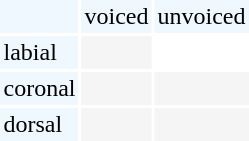<table align="center" border="0" cellpadding="2" cellspacing="2">
<tr>
<td bgcolor=aliceblue></td>
<td bgcolor=aliceblue>voiced</td>
<td bgcolor=aliceblue>unvoiced</td>
</tr>
<tr>
<td bgcolor=aliceblue>labial</td>
<td bgcolor=whitesmoke></td>
<td></td>
</tr>
<tr>
<td bgcolor=aliceblue>coronal</td>
<td bgcolor=whitesmoke></td>
<td bgcolor=whitesmoke></td>
</tr>
<tr>
<td bgcolor=aliceblue>dorsal</td>
<td bgcolor=whitesmoke></td>
<td bgcolor=whitesmoke></td>
<td></td>
</tr>
</table>
